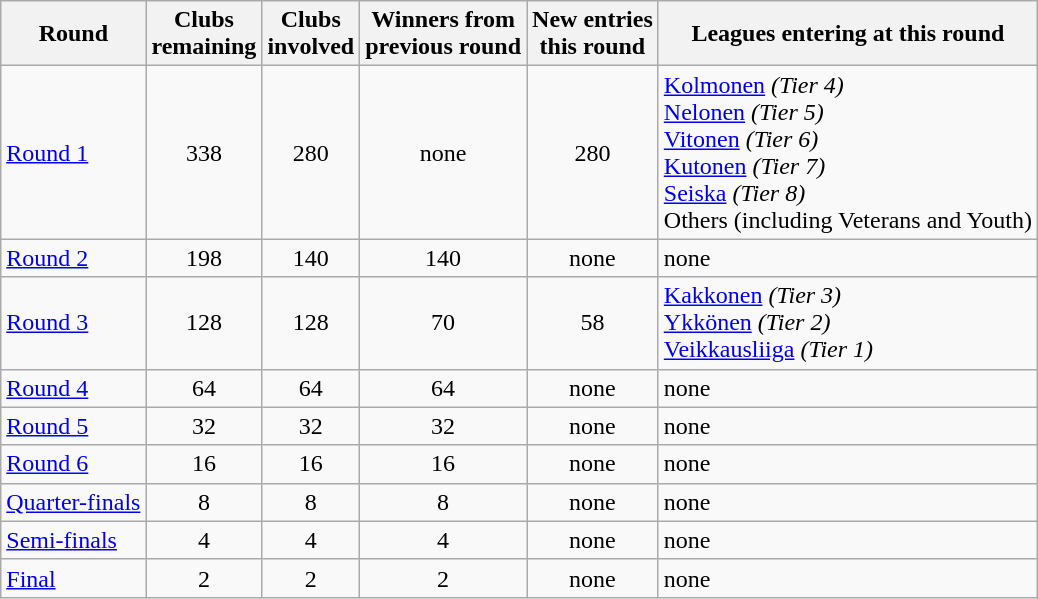<table class="wikitable">
<tr>
<th>Round</th>
<th>Clubs<br>remaining</th>
<th>Clubs<br>involved</th>
<th>Winners from<br>previous round</th>
<th>New entries<br>this round</th>
<th>Leagues entering at this round</th>
</tr>
<tr>
<td><a href='#'>Round 1</a></td>
<td style="text-align:center;">338</td>
<td style="text-align:center;">280</td>
<td style="text-align:center;">none</td>
<td style="text-align:center;">280</td>
<td><a href='#'>Kolmonen</a> <em>(Tier 4)</em><br><a href='#'>Nelonen</a> <em>(Tier 5)</em><br><a href='#'>Vitonen</a> <em>(Tier 6)</em><br><a href='#'>Kutonen</a> <em>(Tier 7)</em><br><a href='#'>Seiska</a> <em>(Tier 8)</em><br>Others (including Veterans and Youth)</td>
</tr>
<tr>
<td><a href='#'>Round 2</a></td>
<td style="text-align:center;">198</td>
<td style="text-align:center;">140</td>
<td style="text-align:center;">140</td>
<td style="text-align:center;">none</td>
<td>none</td>
</tr>
<tr>
<td><a href='#'>Round 3</a></td>
<td style="text-align:center;">128</td>
<td style="text-align:center;">128</td>
<td style="text-align:center;">70</td>
<td style="text-align:center;">58</td>
<td><a href='#'>Kakkonen</a> <em>(Tier 3)</em> <br> <a href='#'>Ykkönen</a> <em>(Tier 2)</em><br><a href='#'>Veikkausliiga</a> <em>(Tier 1)</em></td>
</tr>
<tr>
<td><a href='#'>Round 4</a></td>
<td style="text-align:center;">64</td>
<td style="text-align:center;">64</td>
<td style="text-align:center;">64</td>
<td style="text-align:center;">none</td>
<td>none</td>
</tr>
<tr>
<td><a href='#'>Round 5</a></td>
<td style="text-align:center;">32</td>
<td style="text-align:center;">32</td>
<td style="text-align:center;">32</td>
<td style="text-align:center;">none</td>
<td>none</td>
</tr>
<tr>
<td><a href='#'>Round 6</a></td>
<td style="text-align:center;">16</td>
<td style="text-align:center;">16</td>
<td style="text-align:center;">16</td>
<td style="text-align:center;">none</td>
<td>none</td>
</tr>
<tr>
<td><a href='#'>Quarter-finals</a></td>
<td style="text-align:center;">8</td>
<td style="text-align:center;">8</td>
<td style="text-align:center;">8</td>
<td style="text-align:center;">none</td>
<td>none</td>
</tr>
<tr>
<td><a href='#'>Semi-finals</a></td>
<td style="text-align:center;">4</td>
<td style="text-align:center;">4</td>
<td style="text-align:center;">4</td>
<td style="text-align:center;">none</td>
<td>none</td>
</tr>
<tr>
<td><a href='#'>Final</a></td>
<td style="text-align:center;">2</td>
<td style="text-align:center;">2</td>
<td style="text-align:center;">2</td>
<td style="text-align:center;">none</td>
<td>none</td>
</tr>
</table>
